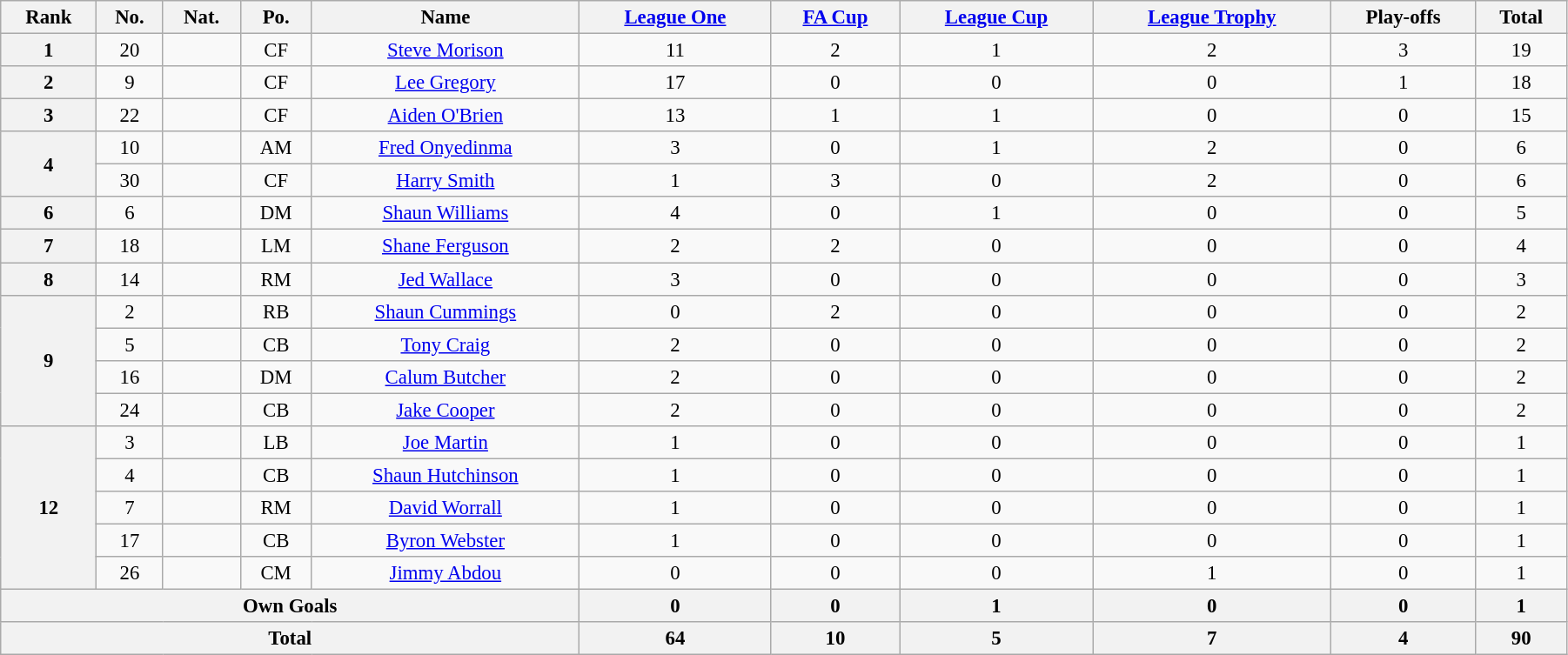<table class="wikitable" style="text-align:center; font-size:95%; width:95%;">
<tr>
<th>Rank</th>
<th>No.</th>
<th>Nat.</th>
<th>Po.</th>
<th>Name</th>
<th><a href='#'>League One</a></th>
<th><a href='#'>FA Cup</a></th>
<th><a href='#'>League Cup</a></th>
<th><a href='#'>League Trophy</a></th>
<th>Play-offs</th>
<th>Total</th>
</tr>
<tr>
<th rowspan=1>1</th>
<td>20</td>
<td></td>
<td>CF</td>
<td><a href='#'>Steve Morison</a></td>
<td>11</td>
<td>2</td>
<td>1</td>
<td>2</td>
<td>3</td>
<td>19</td>
</tr>
<tr>
<th rowspan=1>2</th>
<td>9</td>
<td></td>
<td>CF</td>
<td><a href='#'>Lee Gregory</a></td>
<td>17</td>
<td>0</td>
<td>0</td>
<td>0</td>
<td>1</td>
<td>18</td>
</tr>
<tr>
<th rowspan=1>3</th>
<td>22</td>
<td></td>
<td>CF</td>
<td><a href='#'>Aiden O'Brien</a></td>
<td>13</td>
<td>1</td>
<td>1</td>
<td>0</td>
<td>0</td>
<td>15</td>
</tr>
<tr>
<th rowspan=2>4</th>
<td>10</td>
<td></td>
<td>AM</td>
<td><a href='#'>Fred Onyedinma</a></td>
<td>3</td>
<td>0</td>
<td>1</td>
<td>2</td>
<td>0</td>
<td>6</td>
</tr>
<tr>
<td>30</td>
<td></td>
<td>CF</td>
<td><a href='#'>Harry Smith</a></td>
<td>1</td>
<td>3</td>
<td>0</td>
<td>2</td>
<td>0</td>
<td>6</td>
</tr>
<tr>
<th rowspan=1>6</th>
<td>6</td>
<td></td>
<td>DM</td>
<td><a href='#'>Shaun Williams</a></td>
<td>4</td>
<td>0</td>
<td>1</td>
<td>0</td>
<td>0</td>
<td>5</td>
</tr>
<tr>
<th rowspan=1>7</th>
<td>18</td>
<td></td>
<td>LM</td>
<td><a href='#'>Shane Ferguson</a></td>
<td>2</td>
<td>2</td>
<td>0</td>
<td>0</td>
<td>0</td>
<td>4</td>
</tr>
<tr>
<th rowspan=1>8</th>
<td>14</td>
<td></td>
<td>RM</td>
<td><a href='#'>Jed Wallace</a></td>
<td>3</td>
<td>0</td>
<td>0</td>
<td>0</td>
<td>0</td>
<td>3</td>
</tr>
<tr>
<th rowspan=4>9</th>
<td>2</td>
<td></td>
<td>RB</td>
<td><a href='#'>Shaun Cummings</a></td>
<td>0</td>
<td>2</td>
<td>0</td>
<td>0</td>
<td>0</td>
<td>2</td>
</tr>
<tr>
<td>5</td>
<td></td>
<td>CB</td>
<td><a href='#'>Tony Craig</a></td>
<td>2</td>
<td>0</td>
<td>0</td>
<td>0</td>
<td>0</td>
<td>2</td>
</tr>
<tr>
<td>16</td>
<td></td>
<td>DM</td>
<td><a href='#'>Calum Butcher</a></td>
<td>2</td>
<td>0</td>
<td>0</td>
<td>0</td>
<td>0</td>
<td>2</td>
</tr>
<tr>
<td>24</td>
<td></td>
<td>CB</td>
<td><a href='#'>Jake Cooper</a></td>
<td>2</td>
<td>0</td>
<td>0</td>
<td>0</td>
<td>0</td>
<td>2</td>
</tr>
<tr>
<th rowspan=5>12</th>
<td>3</td>
<td></td>
<td>LB</td>
<td><a href='#'>Joe Martin</a></td>
<td>1</td>
<td>0</td>
<td>0</td>
<td>0</td>
<td>0</td>
<td>1</td>
</tr>
<tr>
<td>4</td>
<td></td>
<td>CB</td>
<td><a href='#'>Shaun Hutchinson</a></td>
<td>1</td>
<td>0</td>
<td>0</td>
<td>0</td>
<td>0</td>
<td>1</td>
</tr>
<tr>
<td>7</td>
<td></td>
<td>RM</td>
<td><a href='#'>David Worrall</a></td>
<td>1</td>
<td>0</td>
<td>0</td>
<td>0</td>
<td>0</td>
<td>1</td>
</tr>
<tr>
<td>17</td>
<td></td>
<td>CB</td>
<td><a href='#'>Byron Webster</a></td>
<td>1</td>
<td>0</td>
<td>0</td>
<td>0</td>
<td>0</td>
<td>1</td>
</tr>
<tr>
<td>26</td>
<td></td>
<td>CM</td>
<td><a href='#'>Jimmy Abdou</a></td>
<td>0</td>
<td>0</td>
<td>0</td>
<td>1</td>
<td>0</td>
<td>1</td>
</tr>
<tr>
<th colspan=5>Own Goals</th>
<th>0</th>
<th>0</th>
<th>1</th>
<th>0</th>
<th>0</th>
<th>1</th>
</tr>
<tr>
<th colspan=5>Total</th>
<th>64</th>
<th>10</th>
<th>5</th>
<th>7</th>
<th>4</th>
<th>90</th>
</tr>
</table>
